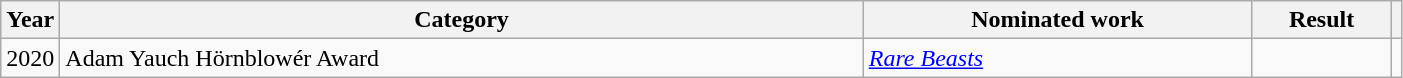<table class="wikitable" width="74%">
<tr>
<th width="4%">Year</th>
<th width="58%">Category</th>
<th width="28%">Nominated work</th>
<th width="10%">Result</th>
<th width="5%"></th>
</tr>
<tr>
<td>2020</td>
<td>Adam Yauch Hörnblowér Award</td>
<td><em><a href='#'>Rare Beasts</a></em></td>
<td></td>
<td></td>
</tr>
</table>
